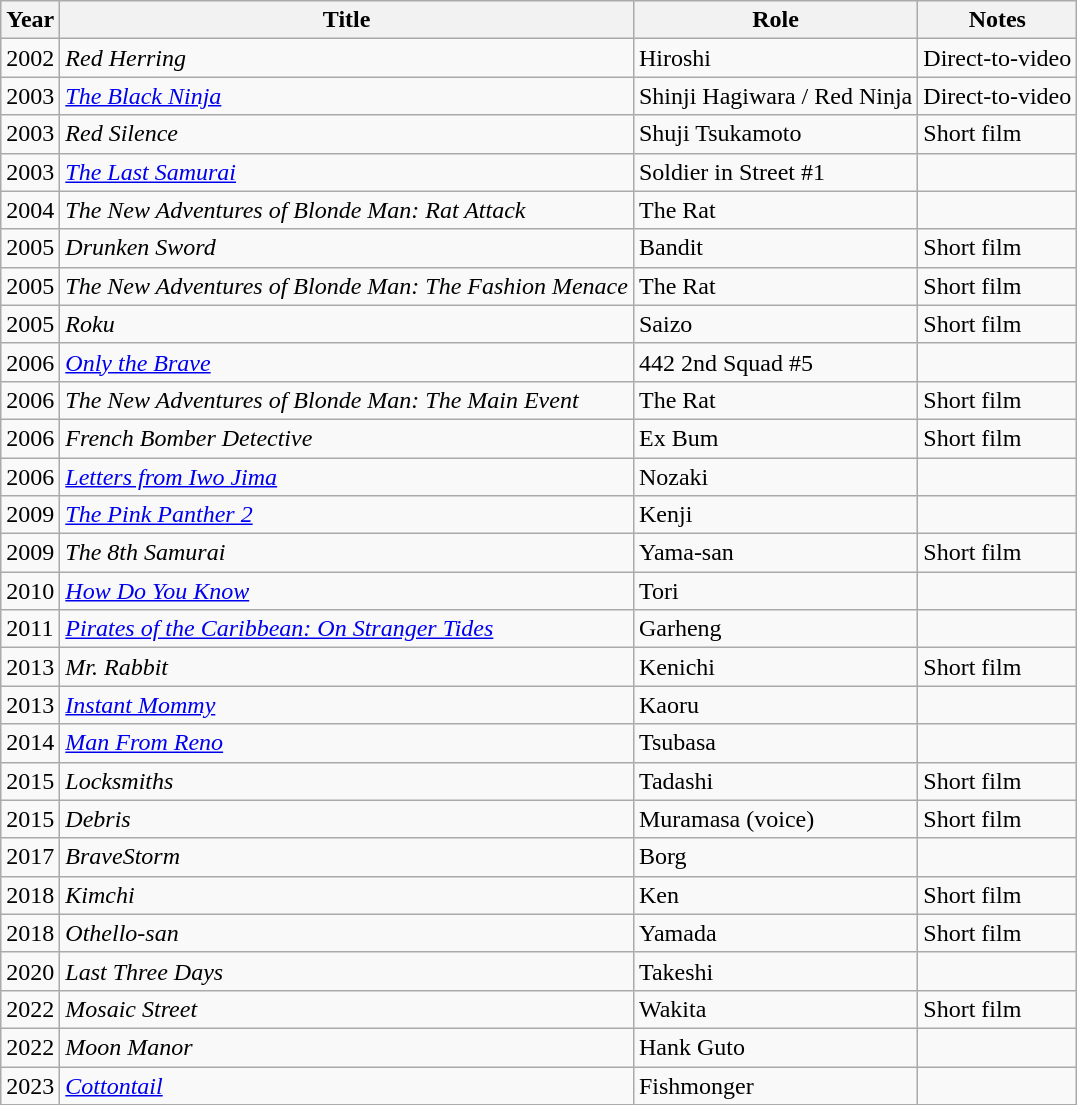<table class="wikitable">
<tr>
<th>Year</th>
<th>Title</th>
<th>Role</th>
<th>Notes</th>
</tr>
<tr>
<td>2002</td>
<td><em>Red Herring</em></td>
<td>Hiroshi</td>
<td>Direct-to-video</td>
</tr>
<tr>
<td>2003</td>
<td><em><a href='#'>The Black Ninja</a></em></td>
<td>Shinji Hagiwara / Red Ninja</td>
<td>Direct-to-video</td>
</tr>
<tr>
<td>2003</td>
<td><em>Red Silence</em></td>
<td>Shuji Tsukamoto</td>
<td>Short film</td>
</tr>
<tr>
<td>2003</td>
<td><em><a href='#'>The Last Samurai</a></em></td>
<td>Soldier in Street #1</td>
<td></td>
</tr>
<tr>
<td>2004</td>
<td><em>The New Adventures of Blonde Man: Rat Attack</em></td>
<td>The Rat</td>
<td></td>
</tr>
<tr>
<td>2005</td>
<td><em>Drunken Sword</em></td>
<td>Bandit</td>
<td>Short film</td>
</tr>
<tr>
<td>2005</td>
<td><em>The New Adventures of Blonde Man: The Fashion Menace</em></td>
<td>The Rat</td>
<td>Short film</td>
</tr>
<tr>
<td>2005</td>
<td><em>Roku</em></td>
<td>Saizo</td>
<td>Short film</td>
</tr>
<tr>
<td>2006</td>
<td><em><a href='#'>Only the Brave</a></em></td>
<td>442 2nd Squad #5</td>
<td></td>
</tr>
<tr>
<td>2006</td>
<td><em>The New Adventures of Blonde Man: The Main Event</em></td>
<td>The Rat</td>
<td>Short film</td>
</tr>
<tr>
<td>2006</td>
<td><em>French Bomber Detective</em></td>
<td>Ex Bum</td>
<td>Short film</td>
</tr>
<tr>
<td>2006</td>
<td><em><a href='#'>Letters from Iwo Jima</a></em></td>
<td>Nozaki</td>
<td></td>
</tr>
<tr>
<td>2009</td>
<td><em><a href='#'>The Pink Panther 2</a></em></td>
<td>Kenji</td>
<td></td>
</tr>
<tr>
<td>2009</td>
<td><em>The 8th Samurai</em></td>
<td>Yama-san</td>
<td>Short film</td>
</tr>
<tr>
<td>2010</td>
<td><em><a href='#'>How Do You Know</a></em></td>
<td>Tori</td>
<td></td>
</tr>
<tr>
<td>2011</td>
<td><em><a href='#'>Pirates of the Caribbean: On Stranger Tides</a></em></td>
<td>Garheng</td>
<td></td>
</tr>
<tr>
<td>2013</td>
<td><em>Mr. Rabbit</em></td>
<td>Kenichi</td>
<td>Short film</td>
</tr>
<tr>
<td>2013</td>
<td><em><a href='#'>Instant Mommy</a></em></td>
<td>Kaoru</td>
<td></td>
</tr>
<tr>
<td>2014</td>
<td><em><a href='#'>Man From Reno</a></em></td>
<td>Tsubasa</td>
<td></td>
</tr>
<tr>
<td>2015</td>
<td><em>Locksmiths</em></td>
<td>Tadashi</td>
<td>Short film</td>
</tr>
<tr>
<td>2015</td>
<td><em>Debris</em></td>
<td>Muramasa (voice)</td>
<td>Short film</td>
</tr>
<tr>
<td>2017</td>
<td><em>BraveStorm</em></td>
<td>Borg</td>
<td></td>
</tr>
<tr>
<td>2018</td>
<td><em>Kimchi</em></td>
<td>Ken</td>
<td>Short film</td>
</tr>
<tr>
<td>2018</td>
<td><em>Othello-san</em></td>
<td>Yamada</td>
<td>Short film</td>
</tr>
<tr>
<td>2020</td>
<td><em>Last Three Days</em></td>
<td>Takeshi</td>
<td></td>
</tr>
<tr>
<td>2022</td>
<td><em>Mosaic Street</em></td>
<td>Wakita</td>
<td>Short film</td>
</tr>
<tr>
<td>2022</td>
<td><em>Moon Manor</em></td>
<td>Hank Guto</td>
<td></td>
</tr>
<tr>
<td>2023</td>
<td><em><a href='#'>Cottontail</a></em></td>
<td>Fishmonger</td>
<td></td>
</tr>
</table>
